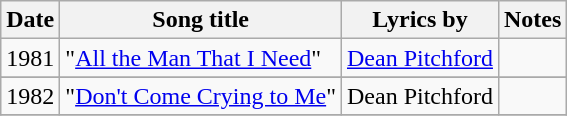<table class="wikitable sortable">
<tr>
<th scope="col">Date</th>
<th scope="col">Song title</th>
<th scope="col">Lyrics by</th>
<th scope="col" class="unsortable">Notes</th>
</tr>
<tr>
<td>1981</td>
<td>"<a href='#'>All the Man That I Need</a>"</td>
<td><a href='#'>Dean Pitchford</a></td>
<td></td>
</tr>
<tr later a hit for >
</tr>
<tr>
<td>1982</td>
<td>"<a href='#'>Don't Come Crying to Me</a>"</td>
<td>Dean Pitchford</td>
<td></td>
</tr>
<tr>
</tr>
</table>
